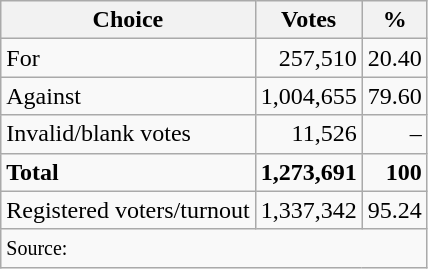<table class=wikitable style=text-align:right>
<tr>
<th>Choice</th>
<th>Votes</th>
<th>%</th>
</tr>
<tr>
<td align=left>For</td>
<td>257,510</td>
<td>20.40</td>
</tr>
<tr>
<td align=left>Against</td>
<td>1,004,655</td>
<td>79.60</td>
</tr>
<tr>
<td align=left>Invalid/blank votes</td>
<td>11,526</td>
<td>–</td>
</tr>
<tr>
<td align=left><strong>Total</strong></td>
<td><strong>1,273,691</strong></td>
<td><strong>100</strong></td>
</tr>
<tr>
<td align=left>Registered voters/turnout</td>
<td>1,337,342</td>
<td>95.24</td>
</tr>
<tr>
<td align=left colspan=3><small>Source: </small></td>
</tr>
</table>
